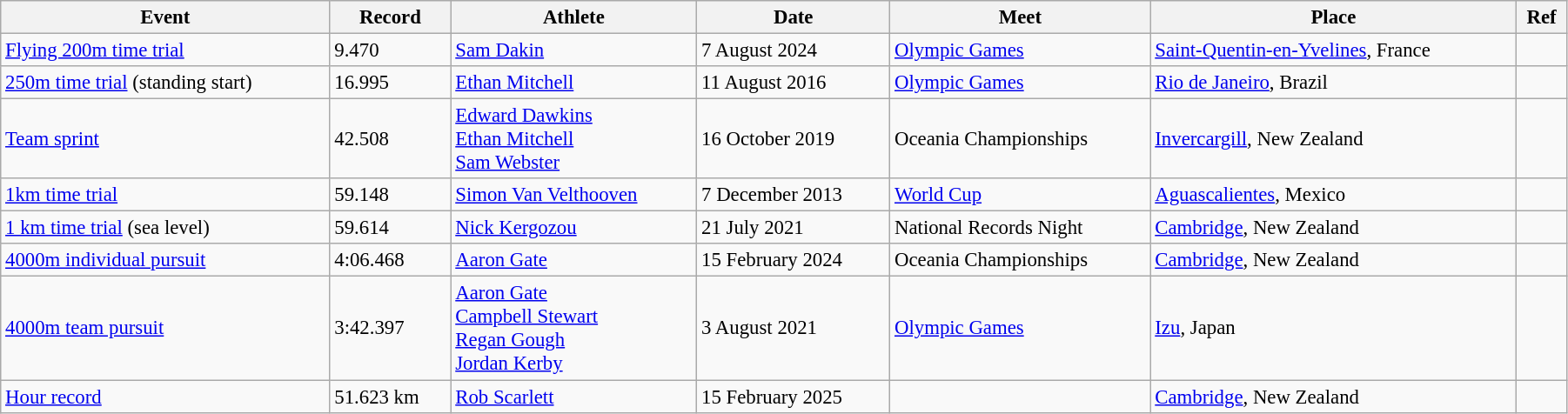<table class="wikitable" style="font-size:95%; width: 95%;">
<tr>
<th>Event</th>
<th>Record</th>
<th>Athlete</th>
<th>Date</th>
<th>Meet</th>
<th>Place</th>
<th>Ref</th>
</tr>
<tr>
<td><a href='#'>Flying 200m time trial</a></td>
<td>9.470</td>
<td><a href='#'>Sam Dakin</a></td>
<td>7 August 2024</td>
<td><a href='#'>Olympic Games</a></td>
<td><a href='#'>Saint-Quentin-en-Yvelines</a>, France</td>
<td></td>
</tr>
<tr>
<td><a href='#'>250m time trial</a> (standing start)</td>
<td>16.995</td>
<td><a href='#'>Ethan Mitchell</a></td>
<td>11 August 2016</td>
<td><a href='#'>Olympic Games</a></td>
<td><a href='#'>Rio de Janeiro</a>, Brazil</td>
<td></td>
</tr>
<tr>
<td><a href='#'>Team sprint</a></td>
<td>42.508</td>
<td><a href='#'>Edward Dawkins</a><br><a href='#'>Ethan Mitchell</a><br><a href='#'>Sam Webster</a></td>
<td>16 October 2019</td>
<td>Oceania Championships</td>
<td><a href='#'>Invercargill</a>, New Zealand</td>
<td></td>
</tr>
<tr>
<td><a href='#'>1km time trial</a></td>
<td>59.148</td>
<td><a href='#'>Simon Van Velthooven</a></td>
<td>7 December 2013</td>
<td><a href='#'>World Cup</a></td>
<td><a href='#'>Aguascalientes</a>, Mexico</td>
<td></td>
</tr>
<tr>
<td><a href='#'>1 km time trial</a> (sea level)</td>
<td>59.614</td>
<td><a href='#'>Nick Kergozou</a></td>
<td>21 July 2021</td>
<td>National Records Night</td>
<td><a href='#'>Cambridge</a>, New Zealand</td>
<td></td>
</tr>
<tr>
<td><a href='#'>4000m individual pursuit</a></td>
<td>4:06.468</td>
<td><a href='#'>Aaron Gate</a></td>
<td>15 February 2024</td>
<td>Oceania Championships</td>
<td><a href='#'>Cambridge</a>, New Zealand</td>
<td></td>
</tr>
<tr>
<td><a href='#'>4000m team pursuit</a></td>
<td>3:42.397</td>
<td><a href='#'>Aaron Gate</a><br><a href='#'>Campbell Stewart</a><br><a href='#'>Regan Gough</a><br><a href='#'>Jordan Kerby</a></td>
<td>3 August 2021</td>
<td><a href='#'>Olympic Games</a></td>
<td><a href='#'>Izu</a>, Japan</td>
<td></td>
</tr>
<tr>
<td><a href='#'>Hour record</a></td>
<td>51.623 km</td>
<td><a href='#'>Rob Scarlett</a></td>
<td>15 February 2025</td>
<td></td>
<td><a href='#'>Cambridge</a>, New Zealand</td>
<td></td>
</tr>
</table>
